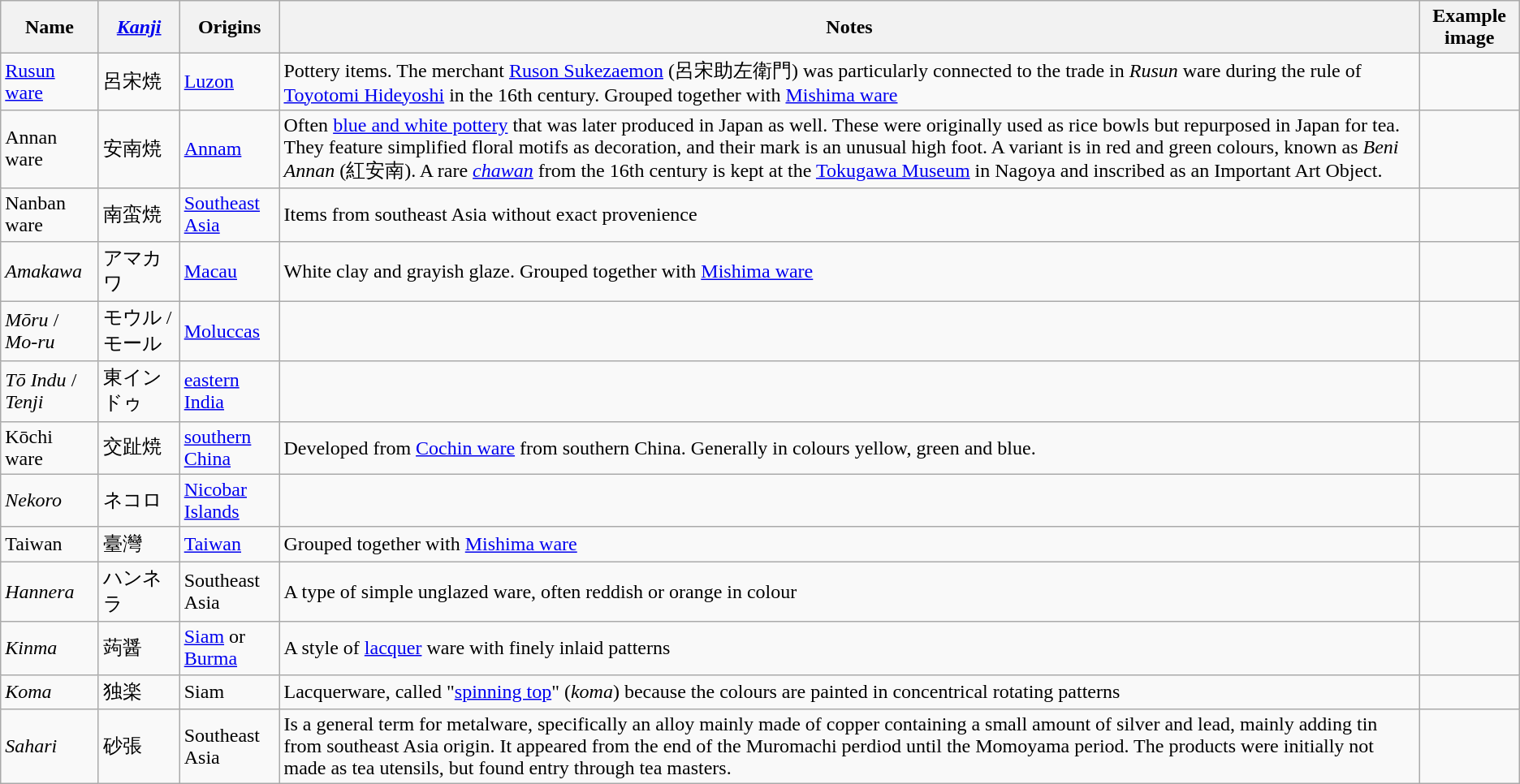<table class="wikitable">
<tr>
<th>Name</th>
<th><em><a href='#'>Kanji</a></em></th>
<th>Origins</th>
<th>Notes</th>
<th>Example image</th>
</tr>
<tr>
<td><a href='#'>Rusun ware</a></td>
<td>呂宋焼</td>
<td><a href='#'>Luzon</a></td>
<td>Pottery items. The merchant <a href='#'>Ruson Sukezaemon</a> (呂宋助左衛門) was particularly connected to the trade in <em>Rusun</em> ware during the rule of <a href='#'>Toyotomi Hideyoshi</a> in the 16th century. Grouped together with <a href='#'>Mishima ware</a></td>
<td></td>
</tr>
<tr>
<td>Annan ware</td>
<td>安南焼</td>
<td><a href='#'>Annam</a></td>
<td>Often <a href='#'>blue and white pottery</a> that was later produced in Japan as well. These were originally used as rice bowls but repurposed in Japan for tea. They feature simplified floral motifs as decoration, and their mark is an unusual high foot. A variant is in red and green colours, known as <em>Beni Annan</em> (紅安南). A rare <em><a href='#'>chawan</a></em> from the 16th century is kept at the <a href='#'>Tokugawa Museum</a> in Nagoya and inscribed as an Important Art Object.</td>
<td style="text-align:center;"></td>
</tr>
<tr>
<td>Nanban ware</td>
<td>南蛮焼</td>
<td><a href='#'>Southeast Asia</a></td>
<td>Items from southeast Asia without exact provenience</td>
<td style="text-align:center;"></td>
</tr>
<tr>
<td><em>Amakawa</em></td>
<td>アマカワ</td>
<td><a href='#'>Macau</a></td>
<td>White clay and grayish glaze. Grouped together with <a href='#'>Mishima ware</a></td>
<td></td>
</tr>
<tr>
<td><em>Mōru</em> / <em>Mo-ru</em></td>
<td>モウル / モール</td>
<td><a href='#'>Moluccas</a></td>
<td></td>
<td></td>
</tr>
<tr>
<td><em>Tō Indu</em> / <em>Tenji</em></td>
<td>東インドゥ</td>
<td><a href='#'>eastern India</a></td>
<td></td>
<td></td>
</tr>
<tr>
<td>Kōchi ware</td>
<td>交趾焼</td>
<td><a href='#'>southern China</a></td>
<td>Developed from <a href='#'>Cochin ware</a> from southern China. Generally in colours yellow, green and blue.</td>
<td style="text-align:center;"></td>
</tr>
<tr>
<td><em>Nekoro</em></td>
<td>ネコロ</td>
<td><a href='#'>Nicobar Islands</a></td>
<td></td>
<td></td>
</tr>
<tr>
<td>Taiwan</td>
<td>臺灣</td>
<td><a href='#'>Taiwan</a></td>
<td>Grouped together with <a href='#'>Mishima ware</a></td>
<td></td>
</tr>
<tr>
<td><em>Hannera</em></td>
<td>ハンネラ</td>
<td>Southeast Asia</td>
<td>A type of simple unglazed ware, often reddish or orange in colour</td>
<td style="text-align:center;"></td>
</tr>
<tr>
<td><em>Kinma</em></td>
<td>蒟醤</td>
<td><a href='#'>Siam</a> or <a href='#'>Burma</a></td>
<td>A style of <a href='#'>lacquer</a> ware with finely inlaid patterns</td>
<td style="text-align:center;"></td>
</tr>
<tr>
<td><em>Koma</em></td>
<td>独楽</td>
<td>Siam</td>
<td>Lacquerware, called "<a href='#'>spinning top</a>" (<em>koma</em>) because the colours are painted in concentrical rotating patterns</td>
<td style="text-align:center;"></td>
</tr>
<tr>
<td><em>Sahari</em></td>
<td>砂張</td>
<td>Southeast Asia</td>
<td>Is a general term for metalware, specifically an alloy mainly made of copper containing a small amount of silver and lead, mainly adding tin from southeast Asia origin. It appeared from the end of the Muromachi perdiod until the Momoyama period. The products were initially not made as tea utensils, but found entry through tea masters.</td>
<td></td>
</tr>
</table>
